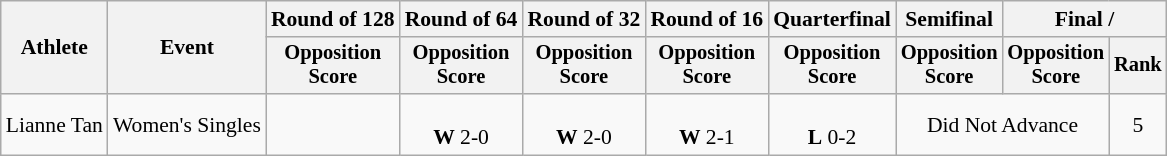<table class="wikitable" style="font-size:90%">
<tr>
<th rowspan=2>Athlete</th>
<th rowspan=2>Event</th>
<th>Round of 128</th>
<th>Round of 64</th>
<th>Round of 32</th>
<th>Round of 16</th>
<th>Quarterfinal</th>
<th>Semifinal</th>
<th colspan=2>Final / </th>
</tr>
<tr style="font-size:95%">
<th>Opposition<br>Score</th>
<th>Opposition<br>Score</th>
<th>Opposition<br>Score</th>
<th>Opposition<br>Score</th>
<th>Opposition<br>Score</th>
<th>Opposition<br>Score</th>
<th>Opposition<br>Score</th>
<th>Rank</th>
</tr>
<tr align=center>
<td align=left>Lianne Tan</td>
<td align=left rowspan=2>Women's Singles</td>
<td></td>
<td><br><strong>W</strong> 2-0</td>
<td><br><strong>W</strong> 2-0</td>
<td><br><strong>W</strong> 2-1</td>
<td><br><strong>L</strong> 0-2</td>
<td colspan=2>Did Not Advance</td>
<td>5</td>
</tr>
</table>
